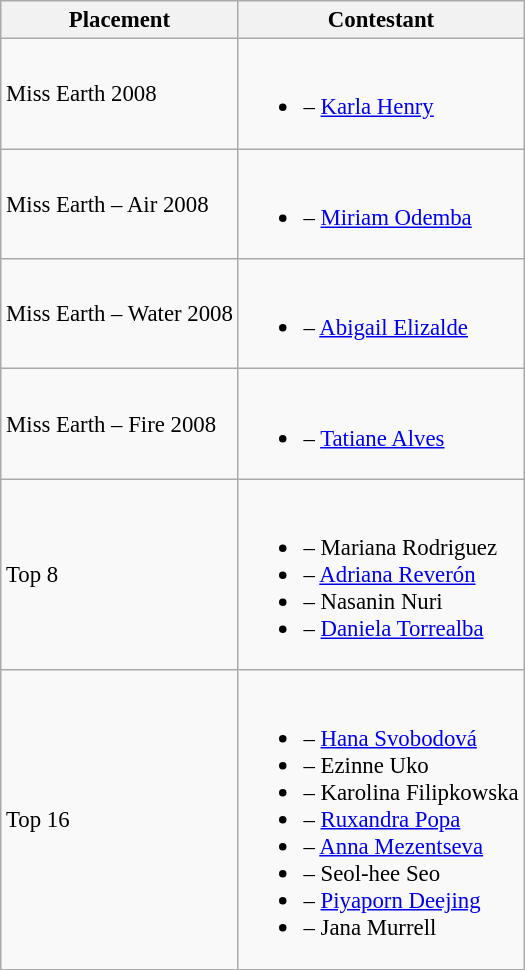<table class="wikitable sortable" style="font-size:95%;">
<tr>
<th>Placement</th>
<th>Contestant</th>
</tr>
<tr>
<td>Miss Earth 2008</td>
<td><br><ul><li> – <a href='#'>Karla Henry</a></li></ul></td>
</tr>
<tr>
<td>Miss Earth – Air 2008</td>
<td><br><ul><li> – <a href='#'>Miriam Odemba</a></li></ul></td>
</tr>
<tr>
<td>Miss Earth – Water 2008</td>
<td><br><ul><li> – <a href='#'>Abigail Elizalde</a></li></ul></td>
</tr>
<tr>
<td>Miss Earth – Fire 2008</td>
<td><br><ul><li> – <a href='#'>Tatiane Alves</a></li></ul></td>
</tr>
<tr>
<td>Top 8</td>
<td><br><ul><li> – Mariana Rodriguez</li><li> – <a href='#'>Adriana Reverón</a></li><li> – Nasanin Nuri</li><li> – <a href='#'>Daniela Torrealba</a></li></ul></td>
</tr>
<tr>
<td>Top 16</td>
<td><br><ul><li> – <a href='#'>Hana Svobodová</a></li><li> – Ezinne Uko</li><li> – Karolina Filipkowska</li><li> – <a href='#'>Ruxandra Popa</a></li><li> – <a href='#'>Anna Mezentseva</a></li><li> – Seol-hee Seo</li><li> – <a href='#'>Piyaporn Deejing</a></li><li> – Jana Murrell</li></ul></td>
</tr>
</table>
